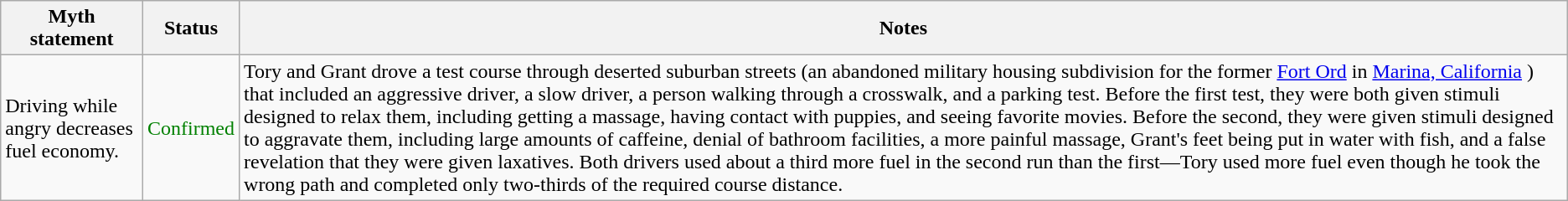<table class="wikitable plainrowheaders">
<tr>
<th>Myth statement</th>
<th>Status</th>
<th>Notes</th>
</tr>
<tr>
<td>Driving while angry decreases fuel economy.</td>
<td style="color:green">Confirmed</td>
<td>Tory and Grant drove a test course through deserted suburban streets (an abandoned military housing subdivision for the former <a href='#'>Fort Ord</a> in <a href='#'>Marina, California</a> ) that included an aggressive driver, a slow driver, a person walking through a crosswalk, and a parking test. Before the first test, they were both given stimuli designed to relax them, including getting a massage, having contact with puppies, and seeing favorite movies. Before the second, they were given stimuli designed to aggravate them, including large amounts of caffeine, denial of bathroom facilities, a more painful massage, Grant's feet being put in water with fish, and a false revelation that they were given laxatives. Both drivers used about a third more fuel in the second run than the first—Tory used more fuel even though he took the wrong path and completed only two-thirds of the required course distance.</td>
</tr>
</table>
